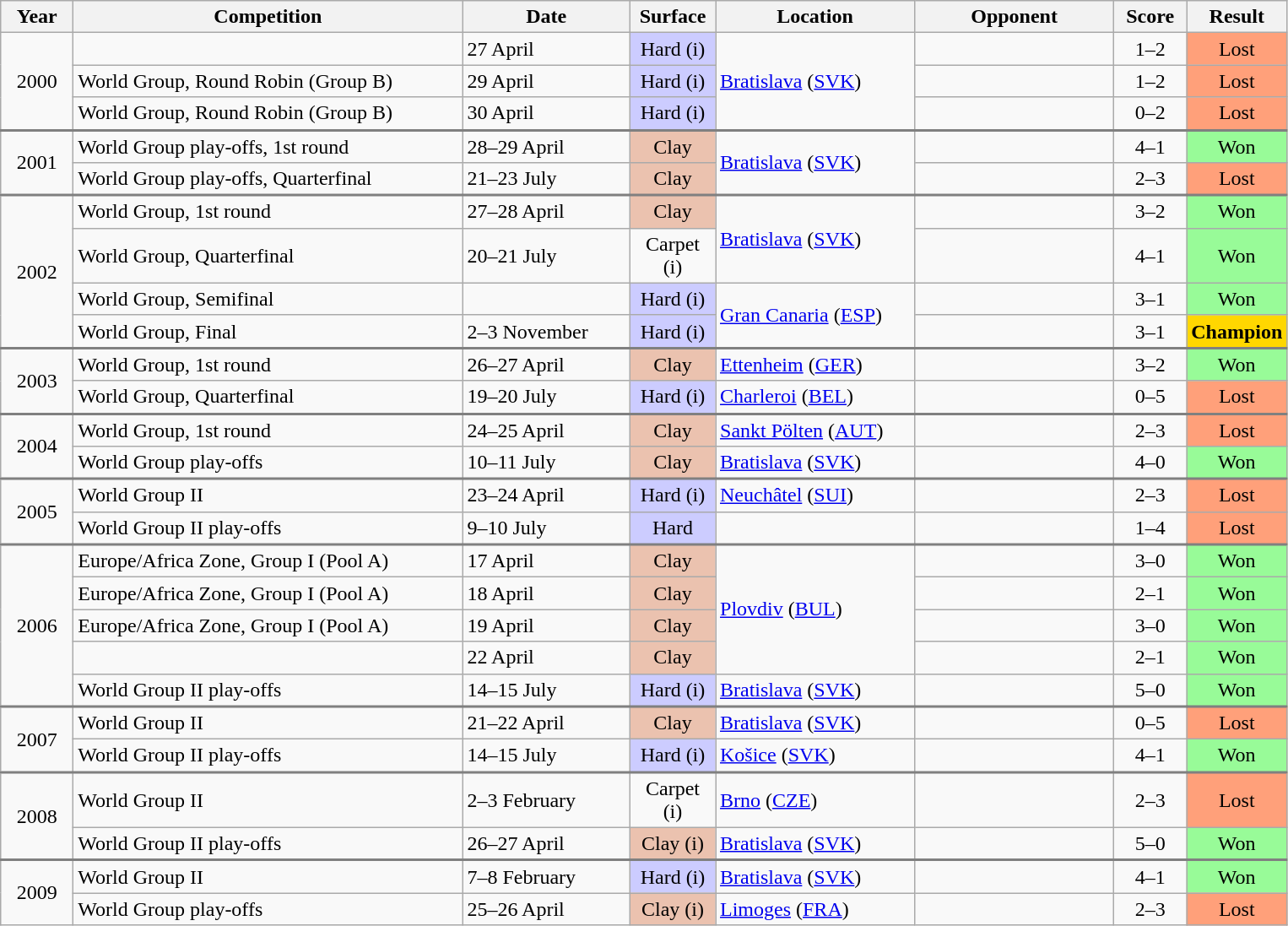<table class="wikitable collapsible">
<tr>
<th width="50">Year</th>
<th width="300">Competition</th>
<th width="125">Date</th>
<th width="60">Surface</th>
<th width="150">Location</th>
<th width="150">Opponent</th>
<th width="50">Score</th>
<th width="60">Result</th>
</tr>
<tr>
<td align="center" rowspan="3">2000</td>
<td></td>
<td>27 April</td>
<td style="background:#ccccff; text-align:center;">Hard (i)</td>
<td rowspan=3><a href='#'>Bratislava</a> (<a href='#'>SVK</a>)</td>
<td></td>
<td align="center">1–2</td>
<td align="center" bgcolor="FFA07A">Lost</td>
</tr>
<tr>
<td>World Group, Round Robin (Group B)</td>
<td>29 April</td>
<td style="background:#ccccff; text-align:center;">Hard (i)</td>
<td></td>
<td align="center">1–2</td>
<td align="center" bgcolor="FFA07A">Lost</td>
</tr>
<tr>
<td>World Group, Round Robin (Group B)</td>
<td>30 April</td>
<td style="background:#ccccff; text-align:center;">Hard (i)</td>
<td></td>
<td align="center">0–2</td>
<td align="center" bgcolor="FFA07A">Lost</td>
</tr>
<tr style="border-top:2px solid gray;">
<td align="center" rowspan="2">2001</td>
<td>World Group play-offs, 1st round</td>
<td>28–29 April</td>
<td style="background:#ebc2af; text-align:center;">Clay</td>
<td rowspan=2><a href='#'>Bratislava</a> (<a href='#'>SVK</a>)</td>
<td></td>
<td align="center">4–1</td>
<td align="center" bgcolor="#98FB98">Won</td>
</tr>
<tr>
<td>World Group play-offs, Quarterfinal</td>
<td>21–23 July</td>
<td style="background:#ebc2af; text-align:center;">Clay</td>
<td></td>
<td align="center">2–3</td>
<td align="center" bgcolor="FFA07A">Lost</td>
</tr>
<tr style="border-top:2px solid gray;">
<td align="center" rowspan="4">2002</td>
<td>World Group, 1st round</td>
<td>27–28 April</td>
<td style="background:#ebc2af; text-align:center;">Clay</td>
<td rowspan=2><a href='#'>Bratislava</a> (<a href='#'>SVK</a>)</td>
<td></td>
<td align="center">3–2</td>
<td align="center" bgcolor="#98FB98">Won</td>
</tr>
<tr>
<td>World Group, Quarterfinal</td>
<td>20–21 July</td>
<td style="text-align:center;">Carpet (i)</td>
<td></td>
<td align="center">4–1</td>
<td align="center" bgcolor="#98FB98">Won</td>
</tr>
<tr>
<td>World Group, Semifinal</td>
<td></td>
<td style="background:#ccccff; text-align:center;">Hard (i)</td>
<td rowspan=2><a href='#'>Gran Canaria</a> (<a href='#'>ESP</a>)</td>
<td></td>
<td align="center">3–1</td>
<td align="center" bgcolor="#98FB98">Won</td>
</tr>
<tr>
<td>World Group, Final</td>
<td>2–3 November</td>
<td style="background:#ccccff; text-align:center;">Hard (i)</td>
<td></td>
<td align="center">3–1</td>
<td align="center" bgcolor="gold"><strong>Champion</strong></td>
</tr>
<tr style="border-top:2px solid gray;">
<td align="center" rowspan="2">2003</td>
<td>World Group, 1st round</td>
<td>26–27 April</td>
<td style="background:#ebc2af; text-align:center;">Clay</td>
<td><a href='#'>Ettenheim</a> (<a href='#'>GER</a>)</td>
<td></td>
<td align="center">3–2</td>
<td align="center" bgcolor="#98FB98">Won</td>
</tr>
<tr>
<td>World Group, Quarterfinal</td>
<td>19–20 July</td>
<td style="background:#ccccff; text-align:center;">Hard (i)</td>
<td><a href='#'>Charleroi</a> (<a href='#'>BEL</a>)</td>
<td></td>
<td align="center">0–5</td>
<td align="center" bgcolor="FFA07A">Lost</td>
</tr>
<tr style="border-top:2px solid gray;">
<td align="center" rowspan="2">2004</td>
<td>World Group, 1st round</td>
<td>24–25 April</td>
<td style="background:#ebc2af; text-align:center;">Clay</td>
<td><a href='#'>Sankt Pölten</a> (<a href='#'>AUT</a>)</td>
<td></td>
<td align="center">2–3</td>
<td align="center" bgcolor="FFA07A">Lost</td>
</tr>
<tr>
<td>World Group play-offs</td>
<td>10–11 July</td>
<td style="background:#ebc2af; text-align:center;">Clay</td>
<td><a href='#'>Bratislava</a> (<a href='#'>SVK</a>)</td>
<td></td>
<td align="center">4–0</td>
<td align="center" bgcolor="#98FB98">Won</td>
</tr>
<tr style="border-top:2px solid gray;">
<td align="center" rowspan="2">2005</td>
<td>World Group II</td>
<td>23–24 April</td>
<td style="background:#ccccff; text-align:center;">Hard (i)</td>
<td><a href='#'>Neuchâtel</a> (<a href='#'>SUI</a>)</td>
<td></td>
<td align="center">2–3</td>
<td align="center" bgcolor="FFA07A">Lost</td>
</tr>
<tr>
<td>World Group II play-offs</td>
<td>9–10 July</td>
<td style="background:#ccccff; text-align:center;">Hard</td>
<td></td>
<td></td>
<td align="center">1–4</td>
<td align="center" bgcolor="FFA07A">Lost</td>
</tr>
<tr style="border-top:2px solid gray;">
<td align="center" rowspan="5">2006</td>
<td>Europe/Africa Zone, Group I (Pool A)</td>
<td>17 April</td>
<td style="background:#ebc2af; text-align:center;">Clay</td>
<td rowspan=4><a href='#'>Plovdiv</a> (<a href='#'>BUL</a>)</td>
<td></td>
<td align="center">3–0</td>
<td align="center" bgcolor="#98FB98">Won</td>
</tr>
<tr>
<td>Europe/Africa Zone, Group I (Pool A)</td>
<td>18 April</td>
<td style="background:#ebc2af; text-align:center;">Clay</td>
<td></td>
<td align="center">2–1</td>
<td align="center" bgcolor="#98FB98">Won</td>
</tr>
<tr>
<td>Europe/Africa Zone, Group I (Pool A)</td>
<td>19 April</td>
<td style="background:#ebc2af; text-align:center;">Clay</td>
<td></td>
<td align="center">3–0</td>
<td align="center" bgcolor="#98FB98">Won</td>
</tr>
<tr>
<td></td>
<td>22 April</td>
<td style="background:#ebc2af; text-align:center;">Clay</td>
<td></td>
<td align="center">2–1</td>
<td align="center" bgcolor="#98FB98">Won</td>
</tr>
<tr>
<td>World Group II play-offs</td>
<td>14–15 July</td>
<td style="background:#ccccff; text-align:center;">Hard (i)</td>
<td><a href='#'>Bratislava</a> (<a href='#'>SVK</a>)</td>
<td></td>
<td align="center">5–0</td>
<td align="center" bgcolor="#98FB98">Won</td>
</tr>
<tr style="border-top:2px solid gray;">
<td align="center" rowspan="2">2007</td>
<td>World Group II</td>
<td>21–22 April</td>
<td style="background:#ebc2af; text-align:center;">Clay</td>
<td><a href='#'>Bratislava</a> (<a href='#'>SVK</a>)</td>
<td></td>
<td align="center">0–5</td>
<td align="center" bgcolor="FFA07A">Lost</td>
</tr>
<tr>
<td>World Group II play-offs</td>
<td>14–15 July</td>
<td style="background:#ccccff; text-align:center;">Hard (i)</td>
<td><a href='#'>Košice</a> (<a href='#'>SVK</a>)</td>
<td></td>
<td align="center">4–1</td>
<td align="center" bgcolor="#98FB98">Won</td>
</tr>
<tr style="border-top:2px solid gray;">
<td align="center" rowspan="2">2008</td>
<td>World Group II</td>
<td>2–3 February</td>
<td style="text-align:center;">Carpet (i)</td>
<td><a href='#'>Brno</a> (<a href='#'>CZE</a>)</td>
<td></td>
<td align="center">2–3</td>
<td align="center" bgcolor="FFA07A">Lost</td>
</tr>
<tr>
<td>World Group II play-offs</td>
<td>26–27 April</td>
<td style="background:#ebc2af; text-align:center;">Clay (i)</td>
<td><a href='#'>Bratislava</a> (<a href='#'>SVK</a>)</td>
<td></td>
<td align="center">5–0</td>
<td align="center" bgcolor="#98FB98">Won</td>
</tr>
<tr style="border-top:2px solid gray;">
<td align="center" rowspan="2">2009</td>
<td>World Group II</td>
<td>7–8 February</td>
<td style="background:#ccccff; text-align:center;">Hard (i)</td>
<td><a href='#'>Bratislava</a> (<a href='#'>SVK</a>)</td>
<td></td>
<td align="center">4–1</td>
<td align="center" bgcolor="#98FB98">Won</td>
</tr>
<tr>
<td>World Group play-offs</td>
<td>25–26 April</td>
<td style="background:#ebc2af; text-align:center;">Clay (i)</td>
<td><a href='#'>Limoges</a> (<a href='#'>FRA</a>)</td>
<td></td>
<td align="center">2–3</td>
<td align="center" bgcolor="FFA07A">Lost</td>
</tr>
</table>
